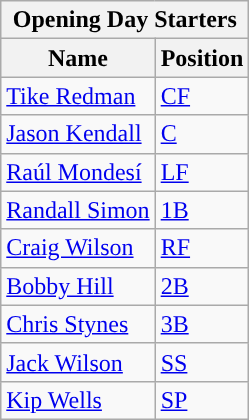<table class="wikitable" style="text-align:left">
<tr>
<th colspan="2">Opening Day Starters</th>
</tr>
<tr>
<th>Name</th>
<th>Position</th>
</tr>
<tr>
<td><a href='#'>Tike Redman</a></td>
<td><a href='#'>CF</a></td>
</tr>
<tr>
<td><a href='#'>Jason Kendall</a></td>
<td><a href='#'>C</a></td>
</tr>
<tr>
<td><a href='#'>Raúl Mondesí</a></td>
<td><a href='#'>LF</a></td>
</tr>
<tr>
<td><a href='#'>Randall Simon</a></td>
<td><a href='#'>1B</a></td>
</tr>
<tr>
<td><a href='#'>Craig Wilson</a></td>
<td><a href='#'>RF</a></td>
</tr>
<tr>
<td><a href='#'>Bobby Hill</a></td>
<td><a href='#'>2B</a></td>
</tr>
<tr>
<td><a href='#'>Chris Stynes</a></td>
<td><a href='#'>3B</a></td>
</tr>
<tr>
<td><a href='#'>Jack Wilson</a></td>
<td><a href='#'>SS</a></td>
</tr>
<tr>
<td><a href='#'>Kip Wells</a></td>
<td><a href='#'>SP</a></td>
</tr>
</table>
